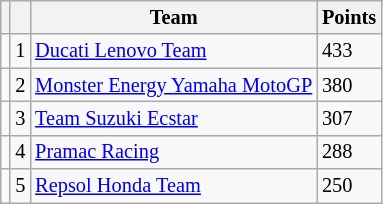<table class="wikitable" style="font-size: 85%;">
<tr>
<th></th>
<th></th>
<th>Team</th>
<th>Points</th>
</tr>
<tr>
<td></td>
<td align=center>1</td>
<td> <a href='#'>Ducati Lenovo Team</a></td>
<td align=left>433</td>
</tr>
<tr>
<td></td>
<td align=center>2</td>
<td> <a href='#'>Monster Energy Yamaha MotoGP</a></td>
<td align=left>380</td>
</tr>
<tr>
<td></td>
<td align=center>3</td>
<td> <a href='#'>Team Suzuki Ecstar</a></td>
<td align=left>307</td>
</tr>
<tr>
<td></td>
<td align=center>4</td>
<td> <a href='#'>Pramac Racing</a></td>
<td align=left>288</td>
</tr>
<tr>
<td></td>
<td align=center>5</td>
<td> <a href='#'>Repsol Honda Team</a></td>
<td align=left>250</td>
</tr>
</table>
